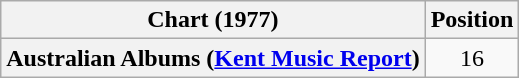<table class="wikitable sortable plainrowheaders">
<tr>
<th scope="col">Chart (1977)</th>
<th scope="col">Position</th>
</tr>
<tr>
<th scope="row">Australian Albums (<a href='#'>Kent Music Report</a>)</th>
<td align="center">16</td>
</tr>
</table>
